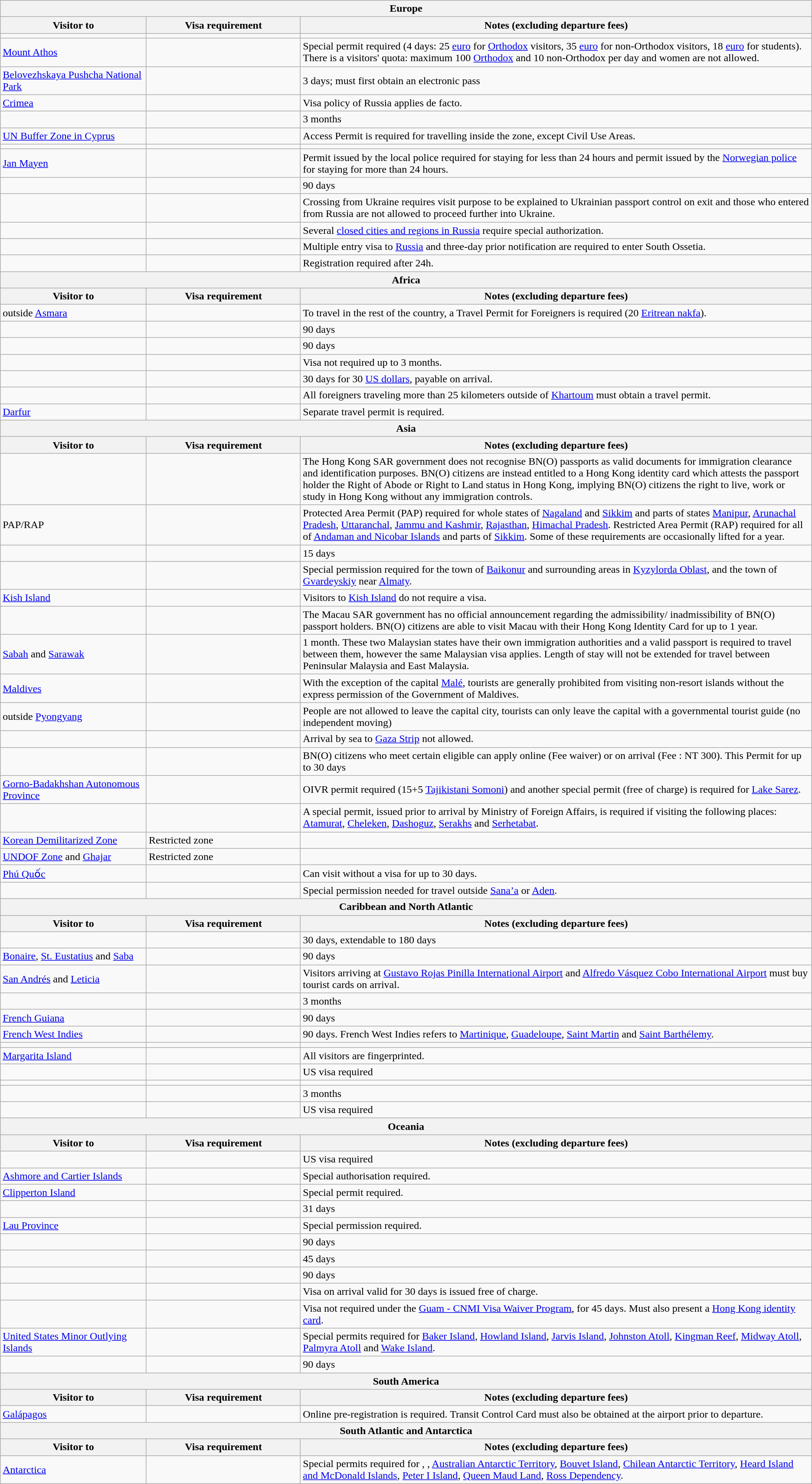<table class="wikitable" style="text-align: left; table-layout: fixed; ">
<tr>
<th colspan="3">Europe</th>
</tr>
<tr>
<th width="18%">Visitor to</th>
<th width="19%">Visa requirement</th>
<th>Notes (excluding departure fees)</th>
</tr>
<tr>
<td></td>
<td></td>
<td></td>
</tr>
<tr>
<td> <a href='#'>Mount Athos</a></td>
<td></td>
<td>Special permit required (4 days: 25 <a href='#'>euro</a> for <a href='#'>Orthodox</a> visitors, 35 <a href='#'>euro</a> for non-Orthodox visitors, 18 <a href='#'>euro</a> for students). There is a visitors' quota: maximum 100 <a href='#'>Orthodox</a> and 10 non-Orthodox per day and women are not allowed.</td>
</tr>
<tr>
<td> <a href='#'>Belovezhskaya Pushcha National Park</a></td>
<td></td>
<td>3 days; must first obtain an electronic pass</td>
</tr>
<tr>
<td> <a href='#'>Crimea</a></td>
<td></td>
<td>Visa policy of Russia applies de facto.</td>
</tr>
<tr>
<td></td>
<td></td>
<td>3 months</td>
</tr>
<tr>
<td> <a href='#'>UN Buffer Zone in Cyprus</a></td>
<td></td>
<td>Access Permit is required for travelling inside the zone, except Civil Use Areas.</td>
</tr>
<tr>
<td></td>
<td></td>
<td></td>
</tr>
<tr>
<td> <a href='#'>Jan Mayen</a></td>
<td></td>
<td>Permit issued by the local police required for staying for less than 24 hours and permit issued by the <a href='#'>Norwegian police</a> for staying for more than 24 hours.</td>
</tr>
<tr>
<td></td>
<td></td>
<td>90 days</td>
</tr>
<tr>
<td></td>
<td></td>
<td>Crossing from Ukraine requires visit purpose to be explained to Ukrainian passport control on exit and those who entered from Russia are not allowed to proceed further into Ukraine.</td>
</tr>
<tr>
<td></td>
<td></td>
<td>Several <a href='#'>closed cities and regions in Russia</a> require special authorization.</td>
</tr>
<tr>
<td></td>
<td></td>
<td>Multiple entry visa to <a href='#'>Russia</a> and three-day prior notification are required to enter South Ossetia.</td>
</tr>
<tr>
<td></td>
<td></td>
<td>Registration required after 24h.</td>
</tr>
<tr>
<th colspan="3">Africa</th>
</tr>
<tr>
<th>Visitor to</th>
<th>Visa requirement</th>
<th>Notes (excluding departure fees)</th>
</tr>
<tr>
<td> outside <a href='#'>Asmara</a></td>
<td></td>
<td>To travel in the rest of the country, a Travel Permit for Foreigners is required (20 <a href='#'>Eritrean nakfa</a>).</td>
</tr>
<tr>
<td></td>
<td></td>
<td>90 days</td>
</tr>
<tr>
<td></td>
<td></td>
<td>90 days</td>
</tr>
<tr>
<td></td>
<td></td>
<td>Visa not required up to 3 months.</td>
</tr>
<tr>
<td></td>
<td></td>
<td>30 days for 30 <a href='#'>US dollars</a>, payable on arrival.</td>
</tr>
<tr>
<td></td>
<td></td>
<td>All foreigners traveling more than 25 kilometers outside of <a href='#'>Khartoum</a> must obtain a travel permit.</td>
</tr>
<tr>
<td> <a href='#'>Darfur</a></td>
<td></td>
<td>Separate travel permit is required.</td>
</tr>
<tr>
<th colspan="3">Asia</th>
</tr>
<tr>
<th>Visitor to</th>
<th>Visa requirement</th>
<th>Notes (excluding departure fees)</th>
</tr>
<tr>
<td></td>
<td></td>
<td>The Hong Kong SAR government does not recognise BN(O) passports as valid documents for immigration clearance and identification purposes. BN(O) citizens are instead entitled to a Hong Kong identity card which attests the passport holder the Right of Abode or Right to Land status in Hong Kong, implying BN(O) citizens the right to live, work or study in Hong Kong without any immigration controls.</td>
</tr>
<tr>
<td> PAP/RAP</td>
<td></td>
<td>Protected Area Permit (PAP) required for whole states of <a href='#'>Nagaland</a> and <a href='#'>Sikkim</a> and parts of states <a href='#'>Manipur</a>, <a href='#'>Arunachal Pradesh</a>, <a href='#'>Uttaranchal</a>, <a href='#'>Jammu and Kashmir</a>, <a href='#'>Rajasthan</a>, <a href='#'>Himachal Pradesh</a>. Restricted Area Permit (RAP) required for all of <a href='#'>Andaman and Nicobar Islands</a> and parts of <a href='#'>Sikkim</a>. Some of these requirements are occasionally lifted for a year.</td>
</tr>
<tr>
<td></td>
<td></td>
<td>15 days</td>
</tr>
<tr>
<td></td>
<td></td>
<td>Special permission required for the town of <a href='#'>Baikonur</a> and surrounding areas in <a href='#'>Kyzylorda Oblast</a>, and the town of <a href='#'>Gvardeyskiy</a> near <a href='#'>Almaty</a>.</td>
</tr>
<tr>
<td> <a href='#'>Kish Island</a></td>
<td></td>
<td>Visitors to <a href='#'>Kish Island</a> do not require a visa.</td>
</tr>
<tr>
<td></td>
<td></td>
<td>The Macau SAR government has no official announcement regarding the admissibility/ inadmissibility of BN(O) passport holders. BN(O) citizens are able to visit Macau with their Hong Kong Identity Card for up to 1 year.</td>
</tr>
<tr>
<td> <a href='#'>Sabah</a> and <a href='#'>Sarawak</a></td>
<td></td>
<td>1 month. These two Malaysian states have their own immigration authorities and a valid passport is required to travel between them, however the same Malaysian visa applies. Length of stay will not be extended for travel between Peninsular Malaysia and East Malaysia.</td>
</tr>
<tr>
<td> <a href='#'>Maldives</a></td>
<td></td>
<td>With the exception of the capital <a href='#'>Malé</a>, tourists are generally prohibited from visiting non-resort islands without the express permission of the Government of Maldives.</td>
</tr>
<tr>
<td> outside <a href='#'>Pyongyang</a></td>
<td></td>
<td>People are not allowed to leave the capital city, tourists can only leave the capital with a governmental tourist guide (no independent moving)</td>
</tr>
<tr>
<td></td>
<td></td>
<td>Arrival by sea to <a href='#'>Gaza Strip</a> not allowed.</td>
</tr>
<tr>
<td></td>
<td></td>
<td>BN(O) citizens who meet certain eligible can apply online (Fee waiver) or on arrival (Fee : NT 300). This Permit for up to 30 days </td>
</tr>
<tr>
<td> <a href='#'>Gorno-Badakhshan Autonomous Province</a></td>
<td></td>
<td>OIVR permit required (15+5 <a href='#'>Tajikistani Somoni</a>) and another special permit (free of charge) is required for <a href='#'>Lake Sarez</a>.</td>
</tr>
<tr>
<td></td>
<td></td>
<td>A special permit, issued prior to arrival by Ministry of Foreign Affairs, is required if visiting the following places: <a href='#'>Atamurat</a>, <a href='#'>Cheleken</a>, <a href='#'>Dashoguz</a>, <a href='#'>Serakhs</a> and <a href='#'>Serhetabat</a>.</td>
</tr>
<tr>
<td> <a href='#'>Korean Demilitarized Zone</a></td>
<td>Restricted zone</td>
<td></td>
</tr>
<tr>
<td> <a href='#'>UNDOF Zone</a> and <a href='#'>Ghajar</a></td>
<td>Restricted zone</td>
<td></td>
</tr>
<tr>
<td> <a href='#'>Phú Quốc</a></td>
<td></td>
<td>Can visit without a visa for up to 30 days.</td>
</tr>
<tr>
<td></td>
<td></td>
<td>Special permission needed for travel outside <a href='#'>Sana’a</a> or <a href='#'>Aden</a>.</td>
</tr>
<tr>
<th colspan="3">Caribbean and North Atlantic</th>
</tr>
<tr>
<th>Visitor to</th>
<th>Visa requirement</th>
<th>Notes (excluding departure fees)</th>
</tr>
<tr>
<td></td>
<td></td>
<td>30 days, extendable to 180 days</td>
</tr>
<tr>
<td> <a href='#'>Bonaire</a>, <a href='#'>St. Eustatius</a> and <a href='#'>Saba</a></td>
<td></td>
<td>90 days</td>
</tr>
<tr>
<td> <a href='#'>San Andrés</a> and <a href='#'>Leticia</a></td>
<td></td>
<td>Visitors arriving at <a href='#'>Gustavo Rojas Pinilla International Airport</a> and <a href='#'>Alfredo Vásquez Cobo International Airport</a> must buy tourist cards on arrival.</td>
</tr>
<tr>
<td></td>
<td></td>
<td>3 months</td>
</tr>
<tr>
<td> <a href='#'>French Guiana</a></td>
<td></td>
<td>90 days</td>
</tr>
<tr>
<td> <a href='#'>French West Indies</a></td>
<td></td>
<td>90 days. French West Indies refers to <a href='#'>Martinique</a>, <a href='#'>Guadeloupe</a>, <a href='#'>Saint Martin</a> and <a href='#'>Saint Barthélemy</a>.</td>
</tr>
<tr>
<td></td>
<td></td>
<td></td>
</tr>
<tr>
<td> <a href='#'>Margarita Island</a></td>
<td></td>
<td>All visitors are fingerprinted.</td>
</tr>
<tr>
<td></td>
<td></td>
<td>US visa required</td>
</tr>
<tr>
<td></td>
<td></td>
<td></td>
</tr>
<tr>
<td></td>
<td></td>
<td>3 months</td>
</tr>
<tr>
<td></td>
<td></td>
<td>US visa required</td>
</tr>
<tr>
<th colspan="3">Oceania</th>
</tr>
<tr>
<th>Visitor to</th>
<th>Visa requirement</th>
<th>Notes (excluding departure fees)</th>
</tr>
<tr>
<td></td>
<td></td>
<td>US visa required</td>
</tr>
<tr>
<td> <a href='#'>Ashmore and Cartier Islands</a></td>
<td></td>
<td>Special authorisation required.</td>
</tr>
<tr>
<td> <a href='#'>Clipperton Island</a></td>
<td></td>
<td>Special permit required.</td>
</tr>
<tr>
<td></td>
<td></td>
<td>31 days</td>
</tr>
<tr>
<td> <a href='#'>Lau Province</a></td>
<td></td>
<td>Special permission required.</td>
</tr>
<tr>
<td></td>
<td></td>
<td>90 days</td>
</tr>
<tr>
<td></td>
<td></td>
<td>45 days</td>
</tr>
<tr>
<td></td>
<td></td>
<td>90 days</td>
</tr>
<tr>
<td></td>
<td></td>
<td>Visa on arrival valid for 30 days is issued free of charge.</td>
</tr>
<tr>
<td></td>
<td></td>
<td>Visa not required under the <a href='#'>Guam - CNMI Visa Waiver Program</a>, for 45 days. Must also present a <a href='#'>Hong Kong identity card</a>.</td>
</tr>
<tr>
<td> <a href='#'>United States Minor Outlying Islands</a></td>
<td></td>
<td>Special permits required for <a href='#'>Baker Island</a>, <a href='#'>Howland Island</a>, <a href='#'>Jarvis Island</a>, <a href='#'>Johnston Atoll</a>, <a href='#'>Kingman Reef</a>, <a href='#'>Midway Atoll</a>, <a href='#'>Palmyra Atoll</a> and <a href='#'>Wake Island</a>.</td>
</tr>
<tr>
<td></td>
<td></td>
<td>90 days</td>
</tr>
<tr>
<th colspan="3">South America</th>
</tr>
<tr>
<th>Visitor to</th>
<th>Visa requirement</th>
<th>Notes (excluding departure fees)</th>
</tr>
<tr>
<td> <a href='#'>Galápagos</a></td>
<td></td>
<td>Online pre-registration is required. Transit Control Card must also be obtained at the airport prior to departure.</td>
</tr>
<tr>
<th colspan="3">South Atlantic and Antarctica</th>
</tr>
<tr>
<th>Visitor to</th>
<th>Visa requirement</th>
<th>Notes (excluding departure fees)</th>
</tr>
<tr>
<td><a href='#'>Antarctica</a></td>
<td></td>
<td>Special permits required for , ,  <a href='#'>Australian Antarctic Territory</a>,  <a href='#'>Bouvet Island</a>,  <a href='#'>Chilean Antarctic Territory</a>,  <a href='#'>Heard Island and McDonald Islands</a>,  <a href='#'>Peter I Island</a>,  <a href='#'>Queen Maud Land</a>,  <a href='#'>Ross Dependency</a>.</td>
</tr>
</table>
